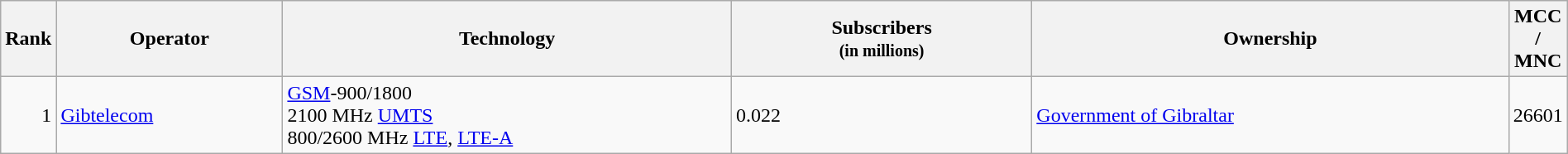<table class="wikitable" style="width:100%;">
<tr>
<th style="width:3%;">Rank</th>
<th style="width:15%;">Operator</th>
<th style="width:30%;">Technology</th>
<th style="width:20%;">Subscribers<br><small>(in millions)</small></th>
<th style="width:32%;">Ownership</th>
<th>MCC / MNC</th>
</tr>
<tr>
<td align=right>1</td>
<td><a href='#'>Gibtelecom</a></td>
<td><a href='#'>GSM</a>-900/1800<br>2100 MHz <a href='#'>UMTS</a> <br>800/2600 MHz <a href='#'>LTE</a>, <a href='#'>LTE-A</a></td>
<td>0.022 </td>
<td><a href='#'>Government of Gibraltar</a></td>
<td>26601</td>
</tr>
</table>
